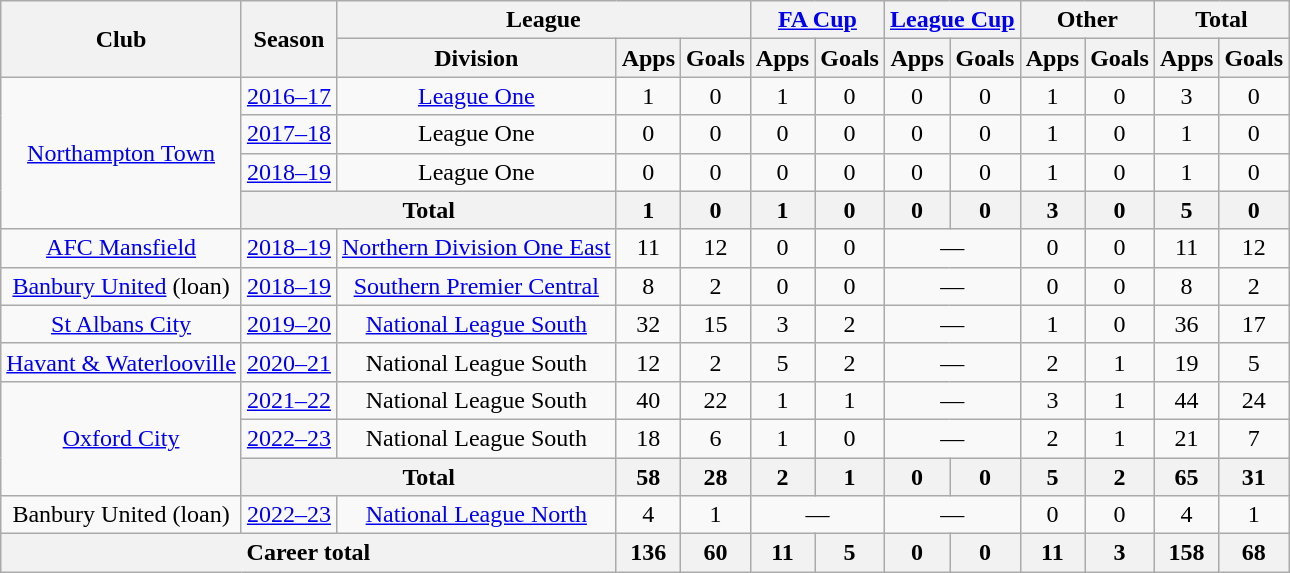<table class="wikitable" style="text-align:center">
<tr>
<th rowspan="2">Club</th>
<th rowspan="2">Season</th>
<th colspan="3">League</th>
<th colspan="2"><a href='#'>FA Cup</a></th>
<th colspan="2"><a href='#'>League Cup</a></th>
<th colspan="2">Other</th>
<th colspan="2">Total</th>
</tr>
<tr>
<th>Division</th>
<th>Apps</th>
<th>Goals</th>
<th>Apps</th>
<th>Goals</th>
<th>Apps</th>
<th>Goals</th>
<th>Apps</th>
<th>Goals</th>
<th>Apps</th>
<th>Goals</th>
</tr>
<tr>
<td rowspan="4"><a href='#'>Northampton Town</a></td>
<td><a href='#'>2016–17</a></td>
<td><a href='#'>League One</a></td>
<td>1</td>
<td>0</td>
<td>1</td>
<td>0</td>
<td>0</td>
<td>0</td>
<td>1</td>
<td>0</td>
<td>3</td>
<td>0</td>
</tr>
<tr>
<td><a href='#'>2017–18</a></td>
<td>League One</td>
<td>0</td>
<td>0</td>
<td>0</td>
<td>0</td>
<td>0</td>
<td>0</td>
<td>1</td>
<td>0</td>
<td>1</td>
<td>0</td>
</tr>
<tr>
<td><a href='#'>2018–19</a></td>
<td>League One</td>
<td>0</td>
<td>0</td>
<td>0</td>
<td>0</td>
<td>0</td>
<td>0</td>
<td>1</td>
<td>0</td>
<td>1</td>
<td>0</td>
</tr>
<tr>
<th colspan="2">Total</th>
<th>1</th>
<th>0</th>
<th>1</th>
<th>0</th>
<th>0</th>
<th>0</th>
<th>3</th>
<th>0</th>
<th>5</th>
<th>0</th>
</tr>
<tr>
<td><a href='#'>AFC Mansfield</a></td>
<td><a href='#'>2018–19</a></td>
<td><a href='#'>Northern Division One East</a></td>
<td>11</td>
<td>12</td>
<td>0</td>
<td>0</td>
<td colspan="2">—</td>
<td>0</td>
<td>0</td>
<td>11</td>
<td>12</td>
</tr>
<tr>
<td><a href='#'>Banbury United</a> (loan)</td>
<td><a href='#'>2018–19</a></td>
<td><a href='#'>Southern Premier Central</a></td>
<td>8</td>
<td>2</td>
<td>0</td>
<td>0</td>
<td colspan="2">—</td>
<td>0</td>
<td>0</td>
<td>8</td>
<td>2</td>
</tr>
<tr>
<td><a href='#'>St Albans City</a></td>
<td><a href='#'>2019–20</a></td>
<td><a href='#'>National League South</a></td>
<td>32</td>
<td>15</td>
<td>3</td>
<td>2</td>
<td colspan="2">—</td>
<td>1</td>
<td>0</td>
<td>36</td>
<td>17</td>
</tr>
<tr>
<td><a href='#'>Havant & Waterlooville</a></td>
<td><a href='#'>2020–21</a></td>
<td>National League South</td>
<td>12</td>
<td>2</td>
<td>5</td>
<td>2</td>
<td colspan="2">—</td>
<td>2</td>
<td>1</td>
<td>19</td>
<td>5</td>
</tr>
<tr>
<td rowspan="3"><a href='#'>Oxford City</a></td>
<td><a href='#'>2021–22</a></td>
<td>National League South</td>
<td>40</td>
<td>22</td>
<td>1</td>
<td>1</td>
<td colspan="2">—</td>
<td>3</td>
<td>1</td>
<td>44</td>
<td>24</td>
</tr>
<tr>
<td><a href='#'>2022–23</a></td>
<td>National League South</td>
<td>18</td>
<td>6</td>
<td>1</td>
<td>0</td>
<td colspan="2">—</td>
<td>2</td>
<td>1</td>
<td>21</td>
<td>7</td>
</tr>
<tr>
<th colspan="2">Total</th>
<th>58</th>
<th>28</th>
<th>2</th>
<th>1</th>
<th>0</th>
<th>0</th>
<th>5</th>
<th>2</th>
<th>65</th>
<th>31</th>
</tr>
<tr>
<td>Banbury United (loan)</td>
<td><a href='#'>2022–23</a></td>
<td><a href='#'>National League North</a></td>
<td>4</td>
<td>1</td>
<td colspan="2">—</td>
<td colspan="2">—</td>
<td>0</td>
<td>0</td>
<td>4</td>
<td>1</td>
</tr>
<tr>
<th colspan="3">Career total</th>
<th>136</th>
<th>60</th>
<th>11</th>
<th>5</th>
<th>0</th>
<th>0</th>
<th>11</th>
<th>3</th>
<th>158</th>
<th>68</th>
</tr>
</table>
